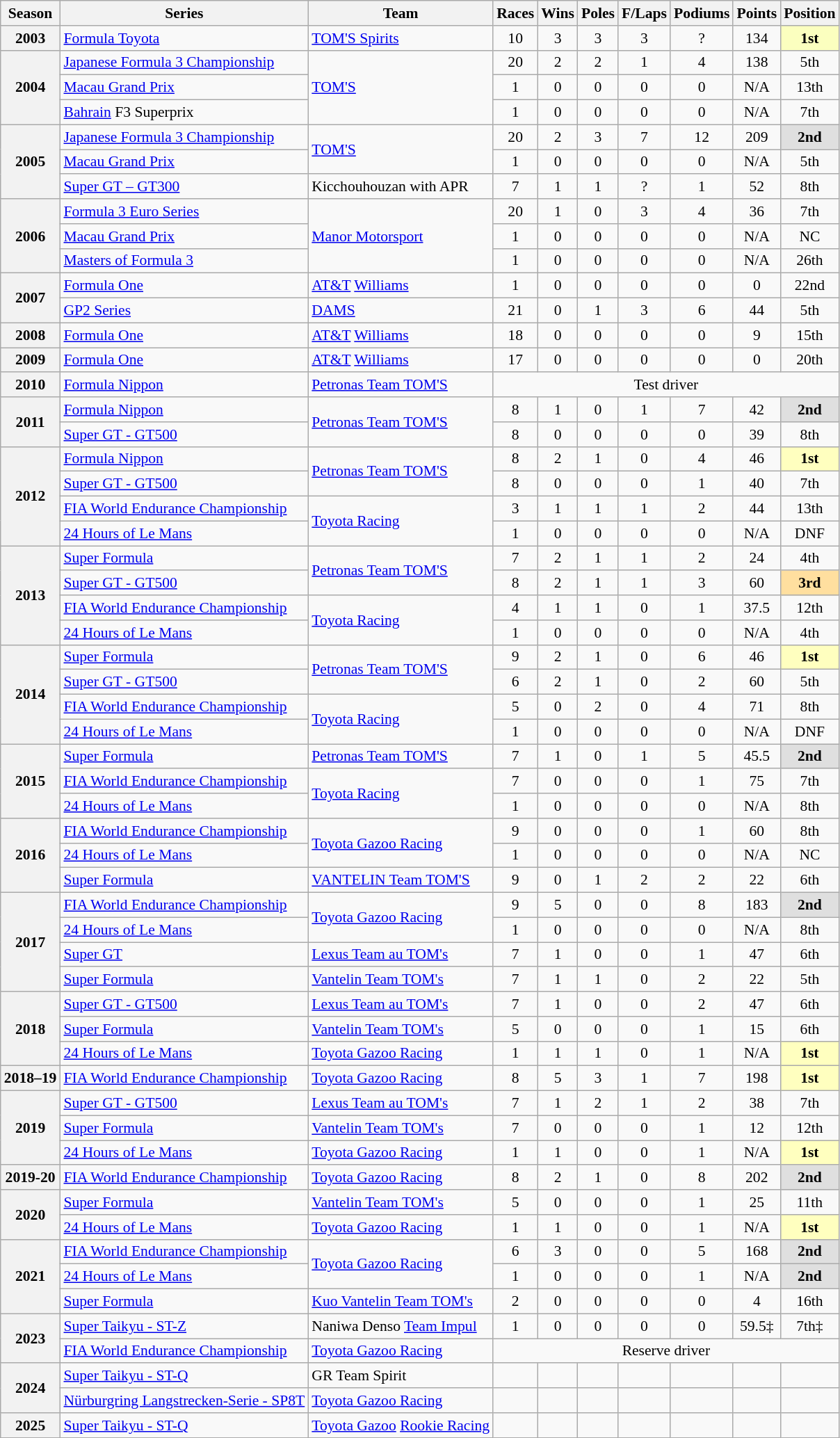<table class="wikitable" style="font-size: 90%; text-align:center">
<tr>
<th>Season</th>
<th>Series</th>
<th>Team</th>
<th>Races</th>
<th>Wins</th>
<th>Poles</th>
<th>F/Laps</th>
<th>Podiums</th>
<th>Points</th>
<th>Position</th>
</tr>
<tr>
<th>2003</th>
<td align="left"><a href='#'>Formula Toyota</a></td>
<td align="left"><a href='#'>TOM'S Spirits</a></td>
<td>10</td>
<td>3</td>
<td>3</td>
<td>3</td>
<td>?</td>
<td>134</td>
<td style="background:#FBFFBF;"><strong>1st</strong></td>
</tr>
<tr>
<th rowspan=3>2004</th>
<td align="left"><a href='#'>Japanese Formula 3 Championship</a></td>
<td align="left" rowspan=3><a href='#'>TOM'S</a></td>
<td>20</td>
<td>2</td>
<td>2</td>
<td>1</td>
<td>4</td>
<td>138</td>
<td>5th</td>
</tr>
<tr>
<td align="left"><a href='#'>Macau Grand Prix</a></td>
<td>1</td>
<td>0</td>
<td>0</td>
<td>0</td>
<td>0</td>
<td>N/A</td>
<td>13th</td>
</tr>
<tr>
<td align="left"><a href='#'>Bahrain</a> F3 Superprix</td>
<td>1</td>
<td>0</td>
<td>0</td>
<td>0</td>
<td>0</td>
<td>N/A</td>
<td>7th</td>
</tr>
<tr>
<th rowspan=3>2005</th>
<td align="left"><a href='#'>Japanese Formula 3 Championship</a></td>
<td align="left" rowspan=2><a href='#'>TOM'S</a></td>
<td>20</td>
<td>2</td>
<td>3</td>
<td>7</td>
<td>12</td>
<td>209</td>
<td style="background:#DFDFDF;"><strong>2nd</strong></td>
</tr>
<tr>
<td align="left"><a href='#'>Macau Grand Prix</a></td>
<td>1</td>
<td>0</td>
<td>0</td>
<td>0</td>
<td>0</td>
<td>N/A</td>
<td>5th</td>
</tr>
<tr>
<td align="left"><a href='#'>Super GT – GT300</a></td>
<td align="left">Kicchouhouzan with APR</td>
<td>7</td>
<td>1</td>
<td>1</td>
<td>?</td>
<td>1</td>
<td>52</td>
<td>8th</td>
</tr>
<tr>
<th rowspan=3>2006</th>
<td align="left"><a href='#'>Formula 3 Euro Series</a></td>
<td align="left" rowspan=3><a href='#'>Manor Motorsport</a></td>
<td>20</td>
<td>1</td>
<td>0</td>
<td>3</td>
<td>4</td>
<td>36</td>
<td>7th</td>
</tr>
<tr>
<td align="left"><a href='#'>Macau Grand Prix</a></td>
<td>1</td>
<td>0</td>
<td>0</td>
<td>0</td>
<td>0</td>
<td>N/A</td>
<td>NC</td>
</tr>
<tr>
<td align="left"><a href='#'>Masters of Formula 3</a></td>
<td>1</td>
<td>0</td>
<td>0</td>
<td>0</td>
<td>0</td>
<td>N/A</td>
<td>26th</td>
</tr>
<tr>
<th rowspan=2>2007</th>
<td align="left"><a href='#'>Formula One</a></td>
<td align="left"><a href='#'>AT&T</a> <a href='#'>Williams</a></td>
<td>1</td>
<td>0</td>
<td>0</td>
<td>0</td>
<td>0</td>
<td>0</td>
<td>22nd</td>
</tr>
<tr>
<td align="left"><a href='#'>GP2 Series</a></td>
<td align="left"><a href='#'>DAMS</a></td>
<td>21</td>
<td>0</td>
<td>1</td>
<td>3</td>
<td>6</td>
<td>44</td>
<td>5th</td>
</tr>
<tr>
<th>2008</th>
<td align="left"><a href='#'>Formula One</a></td>
<td align="left"><a href='#'>AT&T</a> <a href='#'>Williams</a></td>
<td>18</td>
<td>0</td>
<td>0</td>
<td>0</td>
<td>0</td>
<td>9</td>
<td>15th</td>
</tr>
<tr>
<th>2009</th>
<td align="left"><a href='#'>Formula One</a></td>
<td align="left"><a href='#'>AT&T</a> <a href='#'>Williams</a></td>
<td>17</td>
<td>0</td>
<td>0</td>
<td>0</td>
<td>0</td>
<td>0</td>
<td>20th</td>
</tr>
<tr>
<th>2010</th>
<td align="left"><a href='#'>Formula Nippon</a></td>
<td align="left"><a href='#'>Petronas Team TOM'S</a></td>
<td colspan="7">Test driver</td>
</tr>
<tr>
<th rowspan=2>2011</th>
<td align="left"><a href='#'>Formula Nippon</a></td>
<td align="left" rowspan=2><a href='#'>Petronas Team TOM'S</a></td>
<td>8</td>
<td>1</td>
<td>0</td>
<td>1</td>
<td>7</td>
<td>42</td>
<td style="background:#DFDFDF;"><strong>2nd</strong></td>
</tr>
<tr>
<td align="left"><a href='#'>Super GT - GT500</a></td>
<td>8</td>
<td>0</td>
<td>0</td>
<td>0</td>
<td>0</td>
<td>39</td>
<td>8th</td>
</tr>
<tr>
<th rowspan=4>2012</th>
<td align="left"><a href='#'>Formula Nippon</a></td>
<td align="left" rowspan=2><a href='#'>Petronas Team TOM'S</a></td>
<td>8</td>
<td>2</td>
<td>1</td>
<td>0</td>
<td>4</td>
<td>46</td>
<td style="background:#ffffbf;"><strong>1st</strong></td>
</tr>
<tr>
<td align="left"><a href='#'>Super GT - GT500</a></td>
<td>8</td>
<td>0</td>
<td>0</td>
<td>0</td>
<td>1</td>
<td>40</td>
<td>7th</td>
</tr>
<tr>
<td align="left"><a href='#'>FIA World Endurance Championship</a></td>
<td align="left" rowspan=2><a href='#'>Toyota Racing</a></td>
<td>3</td>
<td>1</td>
<td>1</td>
<td>1</td>
<td>2</td>
<td>44</td>
<td>13th</td>
</tr>
<tr>
<td align="left"><a href='#'>24 Hours of Le Mans</a></td>
<td>1</td>
<td>0</td>
<td>0</td>
<td>0</td>
<td>0</td>
<td>N/A</td>
<td>DNF</td>
</tr>
<tr>
<th rowspan=4>2013</th>
<td align="left"><a href='#'>Super Formula</a></td>
<td align="left" rowspan=2><a href='#'>Petronas Team TOM'S</a></td>
<td>7</td>
<td>2</td>
<td>1</td>
<td>1</td>
<td>2</td>
<td>24</td>
<td>4th</td>
</tr>
<tr>
<td align="left"><a href='#'>Super GT - GT500</a></td>
<td>8</td>
<td>2</td>
<td>1</td>
<td>1</td>
<td>3</td>
<td>60</td>
<td style="background:#FFDF9F;"><strong>3rd</strong></td>
</tr>
<tr>
<td align="left"><a href='#'>FIA World Endurance Championship</a></td>
<td align="left" rowspan=2><a href='#'>Toyota Racing</a></td>
<td>4</td>
<td>1</td>
<td>1</td>
<td>0</td>
<td>1</td>
<td>37.5</td>
<td>12th</td>
</tr>
<tr>
<td align="left"><a href='#'>24 Hours of Le Mans</a></td>
<td>1</td>
<td>0</td>
<td>0</td>
<td>0</td>
<td>0</td>
<td>N/A</td>
<td>4th</td>
</tr>
<tr>
<th rowspan=4>2014</th>
<td align="left"><a href='#'>Super Formula</a></td>
<td align="left" rowspan=2><a href='#'>Petronas Team TOM'S</a></td>
<td>9</td>
<td>2</td>
<td>1</td>
<td>0</td>
<td>6</td>
<td>46</td>
<td style="background:#FFFFBF;"><strong>1st</strong></td>
</tr>
<tr>
<td align="left"><a href='#'>Super GT - GT500</a></td>
<td>6</td>
<td>2</td>
<td>1</td>
<td>0</td>
<td>2</td>
<td>60</td>
<td>5th</td>
</tr>
<tr>
<td align="left"><a href='#'>FIA World Endurance Championship</a></td>
<td align="left" rowspan=2><a href='#'>Toyota Racing</a></td>
<td>5</td>
<td>0</td>
<td>2</td>
<td>0</td>
<td>4</td>
<td>71</td>
<td>8th</td>
</tr>
<tr>
<td align="left"><a href='#'>24 Hours of Le Mans</a></td>
<td>1</td>
<td>0</td>
<td>0</td>
<td>0</td>
<td>0</td>
<td>N/A</td>
<td>DNF</td>
</tr>
<tr>
<th rowspan=3>2015</th>
<td align="left"><a href='#'>Super Formula</a></td>
<td align="left"><a href='#'>Petronas Team TOM'S</a></td>
<td>7</td>
<td>1</td>
<td>0</td>
<td>1</td>
<td>5</td>
<td>45.5</td>
<td style="background:#DFDFDF;"><strong>2nd</strong></td>
</tr>
<tr>
<td align="left"><a href='#'>FIA World Endurance Championship</a></td>
<td align="left" rowspan=2><a href='#'>Toyota Racing</a></td>
<td>7</td>
<td>0</td>
<td>0</td>
<td>0</td>
<td>1</td>
<td>75</td>
<td>7th</td>
</tr>
<tr>
<td align="left"><a href='#'>24 Hours of Le Mans</a></td>
<td>1</td>
<td>0</td>
<td>0</td>
<td>0</td>
<td>0</td>
<td>N/A</td>
<td>8th</td>
</tr>
<tr>
<th rowspan=3>2016</th>
<td align=left><a href='#'>FIA World Endurance Championship</a></td>
<td align=left rowspan=2><a href='#'>Toyota Gazoo Racing</a></td>
<td>9</td>
<td>0</td>
<td>0</td>
<td>0</td>
<td>1</td>
<td>60</td>
<td>8th</td>
</tr>
<tr>
<td align="left"><a href='#'>24 Hours of Le Mans</a></td>
<td>1</td>
<td>0</td>
<td>0</td>
<td>0</td>
<td>0</td>
<td>N/A</td>
<td>NC</td>
</tr>
<tr>
<td align=left><a href='#'>Super Formula</a></td>
<td align=left><a href='#'>VANTELIN Team TOM'S</a></td>
<td>9</td>
<td>0</td>
<td>1</td>
<td>2</td>
<td>2</td>
<td>22</td>
<td>6th</td>
</tr>
<tr>
<th rowspan=4>2017</th>
<td align=left><a href='#'>FIA World Endurance Championship</a></td>
<td align=left rowspan=2><a href='#'>Toyota Gazoo Racing</a></td>
<td>9</td>
<td>5</td>
<td>0</td>
<td>0</td>
<td>8</td>
<td>183</td>
<td style="background:#DFDFDF;"><strong>2nd</strong></td>
</tr>
<tr>
<td align="left"><a href='#'>24 Hours of Le Mans</a></td>
<td>1</td>
<td>0</td>
<td>0</td>
<td>0</td>
<td>0</td>
<td>N/A</td>
<td>8th</td>
</tr>
<tr>
<td align=left><a href='#'>Super GT</a></td>
<td align=left><a href='#'>Lexus Team au TOM's</a></td>
<td>7</td>
<td>1</td>
<td>0</td>
<td>0</td>
<td>1</td>
<td>47</td>
<td>6th</td>
</tr>
<tr>
<td align=left><a href='#'>Super Formula</a></td>
<td align=left><a href='#'>Vantelin Team TOM's</a></td>
<td>7</td>
<td>1</td>
<td>1</td>
<td>0</td>
<td>2</td>
<td>22</td>
<td>5th</td>
</tr>
<tr>
<th rowspan=3>2018</th>
<td align=left><a href='#'>Super GT - GT500</a></td>
<td align=left><a href='#'>Lexus Team au TOM's</a></td>
<td>7</td>
<td>1</td>
<td>0</td>
<td>0</td>
<td>2</td>
<td>47</td>
<td>6th</td>
</tr>
<tr>
<td align=left><a href='#'>Super Formula</a></td>
<td align=left><a href='#'>Vantelin Team TOM's</a></td>
<td>5</td>
<td>0</td>
<td>0</td>
<td>0</td>
<td>1</td>
<td>15</td>
<td>6th</td>
</tr>
<tr>
<td align=left><a href='#'>24 Hours of Le Mans</a></td>
<td align=left><a href='#'>Toyota Gazoo Racing</a></td>
<td>1</td>
<td>1</td>
<td>1</td>
<td>0</td>
<td>1</td>
<td>N/A</td>
<td style="background:#FFFFBF;"><strong>1st</strong></td>
</tr>
<tr>
<th nowrap>2018–19</th>
<td align=left nowrap><a href='#'>FIA World Endurance Championship</a></td>
<td align=left nowrap><a href='#'>Toyota Gazoo Racing</a></td>
<td>8</td>
<td>5</td>
<td>3</td>
<td>1</td>
<td>7</td>
<td>198</td>
<td style="background:#FFFFBF;"><strong>1st</strong></td>
</tr>
<tr>
<th rowspan=3>2019</th>
<td align=left><a href='#'>Super GT - GT500</a></td>
<td align=left><a href='#'>Lexus Team au TOM's</a></td>
<td>7</td>
<td>1</td>
<td>2</td>
<td>1</td>
<td>2</td>
<td>38</td>
<td>7th</td>
</tr>
<tr>
<td align=left><a href='#'>Super Formula</a></td>
<td align=left><a href='#'>Vantelin Team TOM's</a></td>
<td>7</td>
<td>0</td>
<td>0</td>
<td>0</td>
<td>1</td>
<td>12</td>
<td>12th</td>
</tr>
<tr>
<td align=left><a href='#'>24 Hours of Le Mans</a></td>
<td align=left><a href='#'>Toyota Gazoo Racing</a></td>
<td>1</td>
<td>1</td>
<td>0</td>
<td>0</td>
<td>1</td>
<td>N/A</td>
<td style="background:#FFFFBF;"><strong>1st</strong></td>
</tr>
<tr>
<th>2019-20</th>
<td align=left><a href='#'>FIA World Endurance Championship</a></td>
<td align=left><a href='#'>Toyota Gazoo Racing</a></td>
<td>8</td>
<td>2</td>
<td>1</td>
<td>0</td>
<td>8</td>
<td>202</td>
<td style="background:#DFDFDF;"><strong>2nd</strong></td>
</tr>
<tr>
<th rowspan=2>2020</th>
<td align=left><a href='#'>Super Formula</a></td>
<td align=left><a href='#'>Vantelin Team TOM's</a></td>
<td>5</td>
<td>0</td>
<td>0</td>
<td>0</td>
<td>1</td>
<td>25</td>
<td>11th</td>
</tr>
<tr>
<td align=left><a href='#'>24 Hours of Le Mans</a></td>
<td align=left><a href='#'>Toyota Gazoo Racing</a></td>
<td>1</td>
<td>1</td>
<td>0</td>
<td>0</td>
<td>1</td>
<td>N/A</td>
<td style="background:#FFFFBF;"><strong>1st</strong></td>
</tr>
<tr>
<th rowspan=3>2021</th>
<td align=left><a href='#'>FIA World Endurance Championship</a></td>
<td align=left rowspan=2><a href='#'>Toyota Gazoo Racing</a></td>
<td>6</td>
<td>3</td>
<td>0</td>
<td>0</td>
<td>5</td>
<td>168</td>
<td style="background:#DFDFDF;"><strong>2nd</strong></td>
</tr>
<tr>
<td align=left><a href='#'>24 Hours of Le Mans</a></td>
<td>1</td>
<td>0</td>
<td>0</td>
<td>0</td>
<td>1</td>
<td>N/A</td>
<td style="background:#DFDFDF;"><strong>2nd</strong></td>
</tr>
<tr>
<td align=left><a href='#'>Super Formula</a></td>
<td align=left><a href='#'>Kuo Vantelin Team TOM's</a></td>
<td>2</td>
<td>0</td>
<td>0</td>
<td>0</td>
<td>0</td>
<td>4</td>
<td>16th</td>
</tr>
<tr>
<th rowspan="2">2023</th>
<td align=left><a href='#'>Super Taikyu - ST-Z</a></td>
<td align=left nowrap>Naniwa Denso <a href='#'>Team Impul</a></td>
<td>1</td>
<td>0</td>
<td>0</td>
<td>0</td>
<td>0</td>
<td>59.5‡</td>
<td>7th‡</td>
</tr>
<tr>
<td align="left"><a href='#'>FIA World Endurance Championship</a></td>
<td align="left"><a href='#'>Toyota Gazoo Racing</a></td>
<td colspan="7">Reserve driver</td>
</tr>
<tr>
<th rowspan="2">2024</th>
<td align=left><a href='#'>Super Taikyu - ST-Q</a></td>
<td align=left>GR Team Spirit</td>
<td></td>
<td></td>
<td></td>
<td></td>
<td></td>
<td></td>
<td></td>
</tr>
<tr>
<td align=left nowrap><a href='#'>Nürburgring Langstrecken-Serie - SP8T</a></td>
<td align=left><a href='#'>Toyota Gazoo Racing</a></td>
<td></td>
<td></td>
<td></td>
<td></td>
<td></td>
<td></td>
<td></td>
</tr>
<tr>
<th>2025</th>
<td align="left"><a href='#'>Super Taikyu - ST-Q</a></td>
<td align="left"><a href='#'>Toyota Gazoo</a> <a href='#'>Rookie Racing</a></td>
<td></td>
<td></td>
<td></td>
<td></td>
<td></td>
<td></td>
<td></td>
</tr>
</table>
